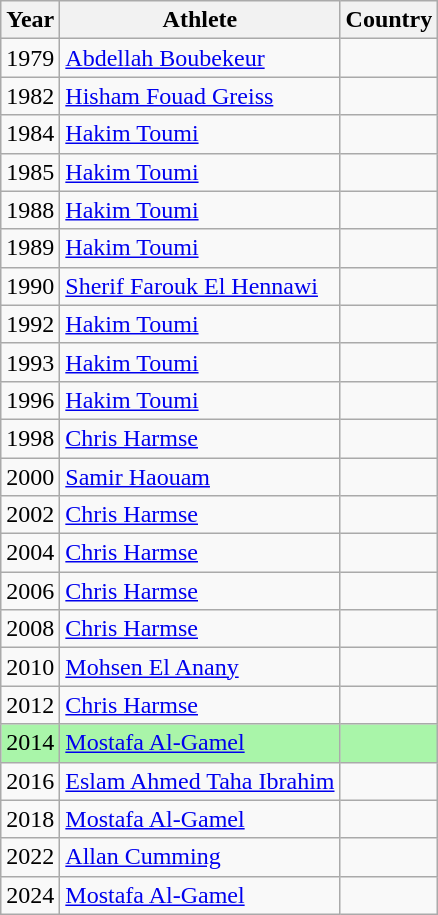<table class="wikitable sortable">
<tr>
<th>Year</th>
<th>Athlete</th>
<th>Country</th>
</tr>
<tr>
<td>1979</td>
<td><a href='#'>Abdellah Boubekeur</a></td>
<td></td>
</tr>
<tr>
<td>1982</td>
<td><a href='#'>Hisham Fouad Greiss</a></td>
<td></td>
</tr>
<tr>
<td>1984</td>
<td><a href='#'>Hakim Toumi</a></td>
<td></td>
</tr>
<tr>
<td>1985</td>
<td><a href='#'>Hakim Toumi</a></td>
<td></td>
</tr>
<tr>
<td>1988</td>
<td><a href='#'>Hakim Toumi</a></td>
<td></td>
</tr>
<tr>
<td>1989</td>
<td><a href='#'>Hakim Toumi</a></td>
<td></td>
</tr>
<tr>
<td>1990</td>
<td><a href='#'>Sherif Farouk El Hennawi</a></td>
<td></td>
</tr>
<tr>
<td>1992</td>
<td><a href='#'>Hakim Toumi</a></td>
<td></td>
</tr>
<tr>
<td>1993</td>
<td><a href='#'>Hakim Toumi</a></td>
<td></td>
</tr>
<tr>
<td>1996</td>
<td><a href='#'>Hakim Toumi</a></td>
<td></td>
</tr>
<tr>
<td>1998</td>
<td><a href='#'>Chris Harmse</a></td>
<td></td>
</tr>
<tr>
<td>2000</td>
<td><a href='#'>Samir Haouam</a></td>
<td></td>
</tr>
<tr>
<td>2002</td>
<td><a href='#'>Chris Harmse</a></td>
<td></td>
</tr>
<tr>
<td>2004</td>
<td><a href='#'>Chris Harmse</a></td>
<td></td>
</tr>
<tr>
<td>2006</td>
<td><a href='#'>Chris Harmse</a></td>
<td></td>
</tr>
<tr>
<td>2008</td>
<td><a href='#'>Chris Harmse</a></td>
<td></td>
</tr>
<tr>
<td>2010</td>
<td><a href='#'>Mohsen El Anany</a></td>
<td></td>
</tr>
<tr>
<td>2012</td>
<td><a href='#'>Chris Harmse</a></td>
<td></td>
</tr>
<tr bgcolor=#A9F5A9>
<td>2014</td>
<td><a href='#'>Mostafa Al-Gamel</a></td>
<td></td>
</tr>
<tr>
<td>2016</td>
<td><a href='#'>Eslam Ahmed Taha Ibrahim</a></td>
<td></td>
</tr>
<tr>
<td>2018</td>
<td><a href='#'>Mostafa Al-Gamel</a></td>
<td></td>
</tr>
<tr>
<td>2022</td>
<td><a href='#'>Allan Cumming</a></td>
<td></td>
</tr>
<tr>
<td>2024</td>
<td><a href='#'>Mostafa Al-Gamel</a></td>
<td></td>
</tr>
</table>
